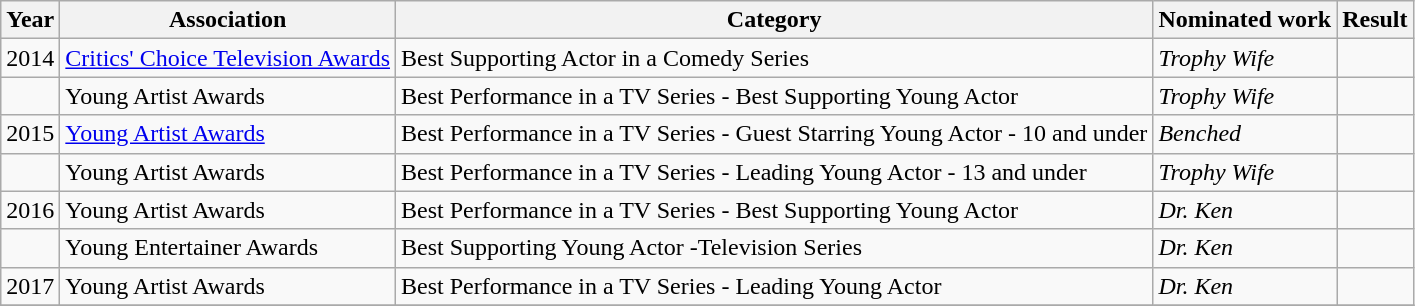<table class="wikitable">
<tr>
<th>Year</th>
<th>Association</th>
<th>Category</th>
<th>Nominated work</th>
<th>Result</th>
</tr>
<tr>
<td>2014</td>
<td><a href='#'>Critics' Choice Television Awards</a></td>
<td>Best Supporting Actor in a Comedy Series</td>
<td><em>Trophy Wife</em></td>
<td></td>
</tr>
<tr>
<td></td>
<td>Young Artist Awards</td>
<td>Best Performance in a TV Series - Best Supporting Young Actor</td>
<td><em>Trophy Wife</em></td>
<td></td>
</tr>
<tr>
<td>2015</td>
<td><a href='#'>Young Artist Awards</a></td>
<td>Best Performance in a TV Series - Guest Starring Young Actor - 10 and under</td>
<td><em>Benched</em></td>
<td></td>
</tr>
<tr>
<td></td>
<td>Young Artist Awards</td>
<td>Best Performance in a TV Series - Leading Young Actor - 13 and under</td>
<td><em>Trophy Wife</em></td>
<td></td>
</tr>
<tr>
<td>2016</td>
<td>Young Artist Awards</td>
<td>Best Performance in a TV Series - Best Supporting Young Actor</td>
<td><em>Dr. Ken</em></td>
<td></td>
</tr>
<tr>
<td></td>
<td>Young Entertainer Awards</td>
<td>Best Supporting Young Actor -Television Series</td>
<td><em>Dr. Ken</em></td>
<td></td>
</tr>
<tr>
<td>2017</td>
<td>Young Artist Awards</td>
<td>Best Performance in a TV Series - Leading Young Actor</td>
<td><em>Dr. Ken</em></td>
<td></td>
</tr>
<tr>
</tr>
</table>
